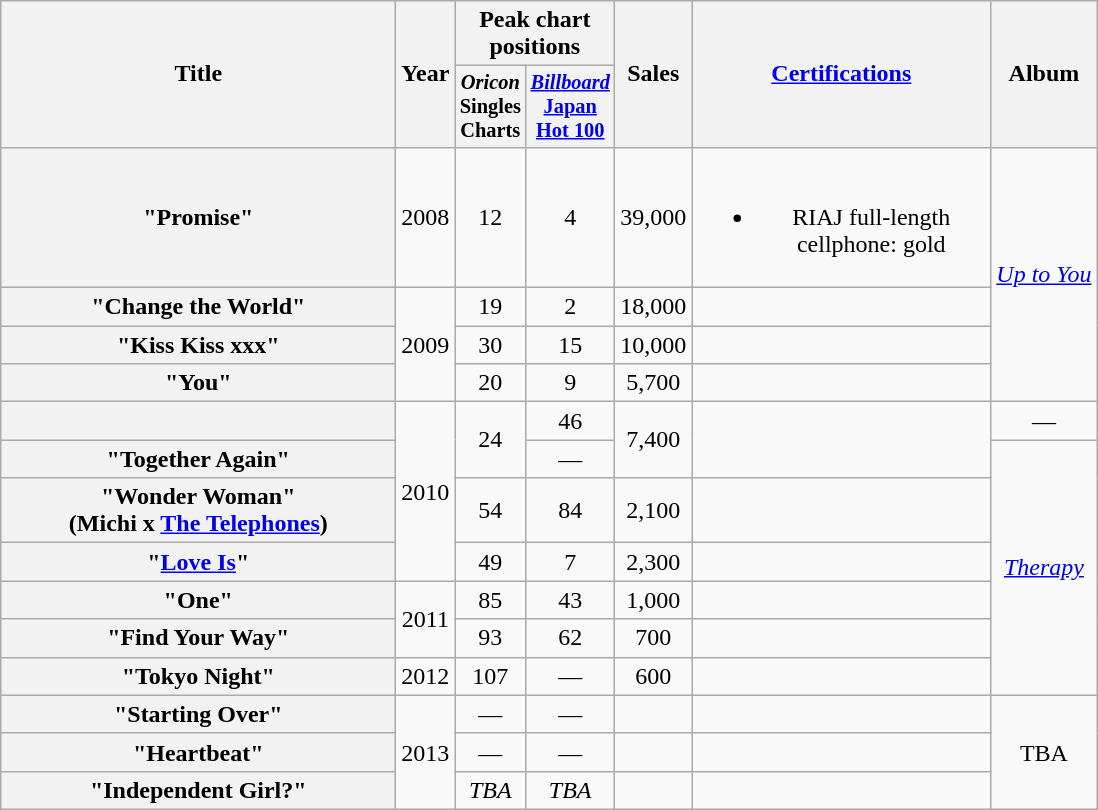<table class="wikitable plainrowheaders" style="text-align:center;">
<tr>
<th scope="col" rowspan="2" style="width:16em;">Title</th>
<th scope="col" rowspan="2">Year</th>
<th scope="col" colspan="2">Peak chart positions</th>
<th scope="col" rowspan="2">Sales</th>
<th scope="col" rowspan="2" style="width:12em;"><a href='#'>Certifications</a></th>
<th scope="col" rowspan="2">Album</th>
</tr>
<tr>
<th style="width:3em;font-size:85%"><em>Oricon</em> Singles Charts<br></th>
<th style="width:3em;font-size:85%"><em><a href='#'>Billboard</a></em> <a href='#'>Japan Hot 100</a><br></th>
</tr>
<tr>
<th scope="row">"Promise"</th>
<td rowspan="1">2008</td>
<td>12</td>
<td>4</td>
<td>39,000</td>
<td><br><ul><li>RIAJ full-length cellphone: gold</li></ul></td>
<td rowspan=4><em><a href='#'>Up to You</a></em></td>
</tr>
<tr>
<th scope="row">"Change the World"</th>
<td rowspan="3">2009</td>
<td>19</td>
<td>2</td>
<td>18,000</td>
<td></td>
</tr>
<tr>
<th scope="row">"Kiss Kiss xxx"</th>
<td>30</td>
<td>15</td>
<td>10,000</td>
<td></td>
</tr>
<tr>
<th scope="row">"You"</th>
<td>20</td>
<td>9</td>
<td>5,700</td>
<td></td>
</tr>
<tr>
<th scope="row"></th>
<td rowspan="4">2010</td>
<td rowspan="2">24</td>
<td>46</td>
<td rowspan="2">7,400</td>
<td rowspan="2"></td>
<td rowspan=1>—</td>
</tr>
<tr>
<th scope="row">"Together Again"</th>
<td rowspan="1">—</td>
<td rowspan=6><em><a href='#'>Therapy</a></em></td>
</tr>
<tr>
<th scope="row">"Wonder Woman"<br><span>(Michi x <a href='#'>The Telephones</a>)</span></th>
<td>54</td>
<td>84</td>
<td>2,100</td>
<td></td>
</tr>
<tr>
<th scope="row">"<a href='#'>Love Is</a>"</th>
<td>49</td>
<td>7</td>
<td>2,300</td>
<td></td>
</tr>
<tr>
<th scope="row">"One"</th>
<td rowspan="2">2011</td>
<td>85</td>
<td>43</td>
<td>1,000</td>
<td></td>
</tr>
<tr>
<th scope="row">"Find Your Way"</th>
<td>93</td>
<td>62</td>
<td>700</td>
<td></td>
</tr>
<tr>
<th scope="row">"Tokyo Night"</th>
<td rowspan="1">2012</td>
<td>107</td>
<td>—</td>
<td>600</td>
<td></td>
</tr>
<tr>
<th scope="row">"Starting Over"</th>
<td rowspan="3">2013</td>
<td>—</td>
<td>—</td>
<td></td>
<td></td>
<td rowspan=3>TBA</td>
</tr>
<tr>
<th scope="row">"Heartbeat"</th>
<td>—</td>
<td>—</td>
<td></td>
<td></td>
</tr>
<tr>
<th scope="row">"Independent Girl?"</th>
<td><em>TBA</em></td>
<td><em>TBA</em></td>
<td></td>
<td></td>
</tr>
</table>
